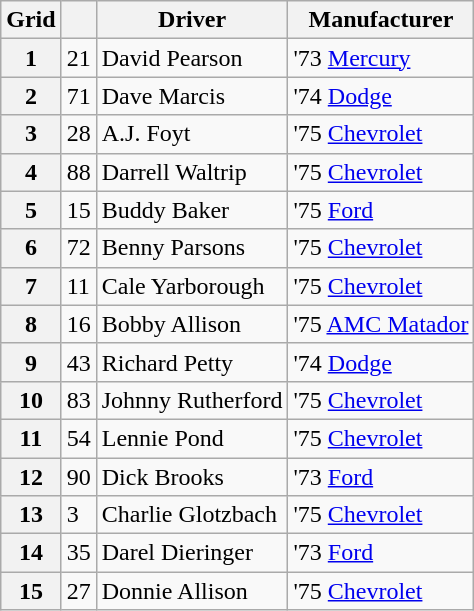<table class="wikitable">
<tr>
<th>Grid</th>
<th></th>
<th>Driver</th>
<th>Manufacturer</th>
</tr>
<tr>
<th>1</th>
<td>21</td>
<td>David Pearson</td>
<td>'73 <a href='#'>Mercury</a></td>
</tr>
<tr>
<th>2</th>
<td>71</td>
<td>Dave Marcis</td>
<td>'74 <a href='#'>Dodge</a></td>
</tr>
<tr>
<th>3</th>
<td>28</td>
<td>A.J. Foyt</td>
<td>'75 <a href='#'>Chevrolet</a></td>
</tr>
<tr>
<th>4</th>
<td>88</td>
<td>Darrell Waltrip</td>
<td>'75 <a href='#'>Chevrolet</a></td>
</tr>
<tr>
<th>5</th>
<td>15</td>
<td>Buddy Baker</td>
<td>'75 <a href='#'>Ford</a></td>
</tr>
<tr>
<th>6</th>
<td>72</td>
<td>Benny Parsons</td>
<td>'75 <a href='#'>Chevrolet</a></td>
</tr>
<tr>
<th>7</th>
<td>11</td>
<td>Cale Yarborough</td>
<td>'75 <a href='#'>Chevrolet</a></td>
</tr>
<tr>
<th>8</th>
<td>16</td>
<td>Bobby Allison</td>
<td>'75 <a href='#'>AMC Matador</a></td>
</tr>
<tr>
<th>9</th>
<td>43</td>
<td>Richard Petty</td>
<td>'74 <a href='#'>Dodge</a></td>
</tr>
<tr>
<th>10</th>
<td>83</td>
<td>Johnny Rutherford</td>
<td>'75 <a href='#'>Chevrolet</a></td>
</tr>
<tr>
<th>11</th>
<td>54</td>
<td>Lennie Pond</td>
<td>'75 <a href='#'>Chevrolet</a></td>
</tr>
<tr>
<th>12</th>
<td>90</td>
<td>Dick Brooks</td>
<td>'73 <a href='#'>Ford</a></td>
</tr>
<tr>
<th>13</th>
<td>3</td>
<td>Charlie Glotzbach</td>
<td>'75 <a href='#'>Chevrolet</a></td>
</tr>
<tr>
<th>14</th>
<td>35</td>
<td>Darel Dieringer</td>
<td>'73 <a href='#'>Ford</a></td>
</tr>
<tr>
<th>15</th>
<td>27</td>
<td>Donnie Allison</td>
<td>'75 <a href='#'>Chevrolet</a></td>
</tr>
</table>
